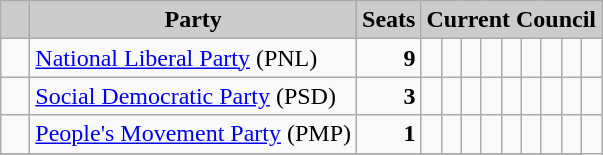<table class="wikitable">
<tr>
<th style="background:#ccc">   </th>
<th style="background:#ccc">Party</th>
<th style="background:#ccc">Seats</th>
<th style="background:#ccc" colspan="9">Current Council</th>
</tr>
<tr>
<td>  </td>
<td><a href='#'>National Liberal Party</a> (PNL)</td>
<td style="text-align: right"><strong>9</strong></td>
<td>  </td>
<td>  </td>
<td>  </td>
<td>  </td>
<td>  </td>
<td>  </td>
<td>  </td>
<td>  </td>
<td>  </td>
</tr>
<tr>
<td>  </td>
<td><a href='#'>Social Democratic Party</a> (PSD)</td>
<td style="text-align: right"><strong>3</strong></td>
<td>  </td>
<td>  </td>
<td>  </td>
<td> </td>
<td> </td>
<td> </td>
<td> </td>
<td> </td>
<td> </td>
</tr>
<tr>
<td>  </td>
<td><a href='#'>People's Movement Party</a> (PMP)</td>
<td style="text-align: right"><strong>1</strong></td>
<td>  </td>
<td> </td>
<td> </td>
<td> </td>
<td> </td>
<td> </td>
<td> </td>
<td> </td>
</tr>
<tr>
</tr>
</table>
